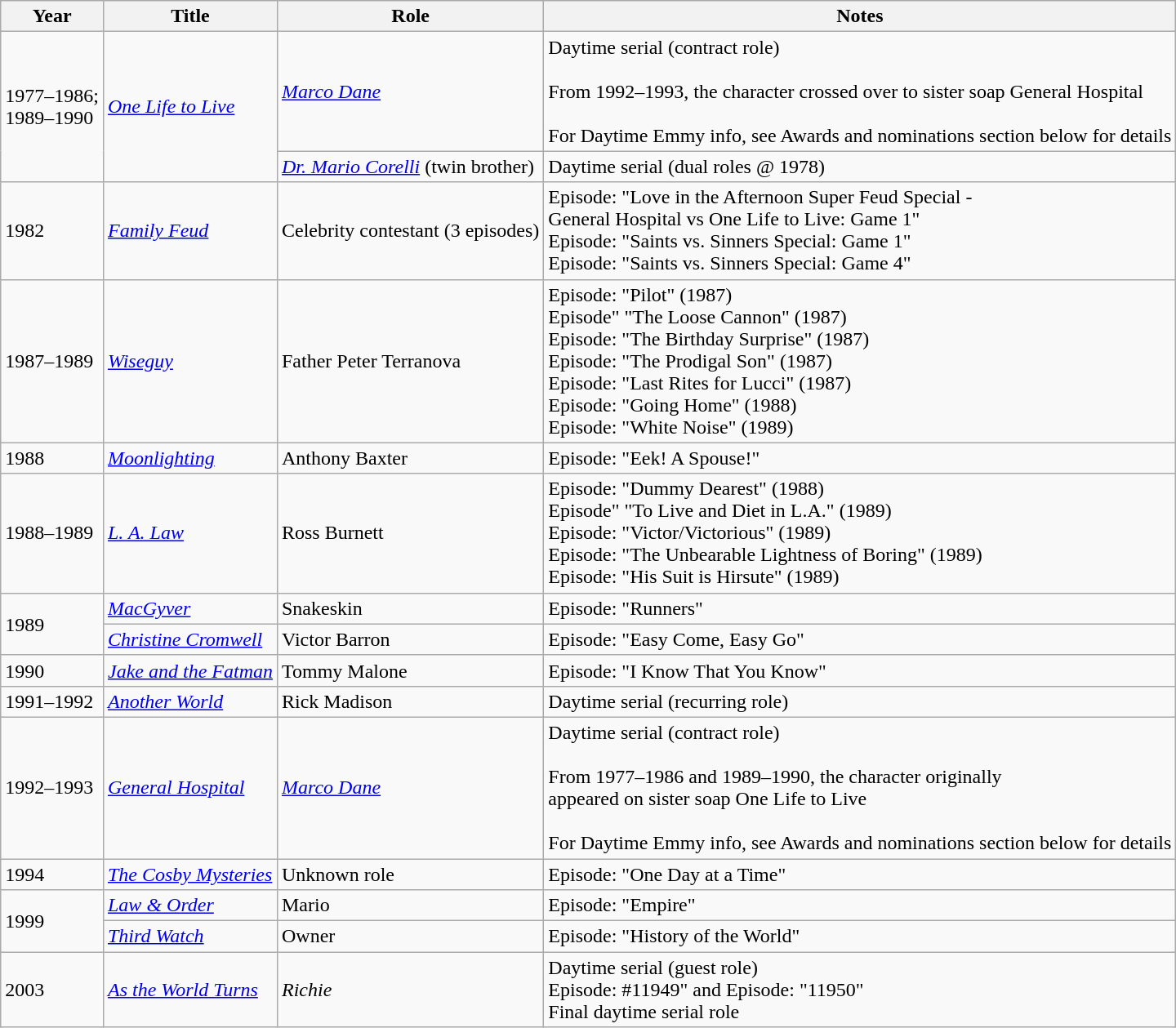<table class="wikitable">
<tr>
<th>Year</th>
<th>Title</th>
<th>Role</th>
<th>Notes</th>
</tr>
<tr>
<td rowspan=2>1977–1986;<br>1989–1990</td>
<td rowspan="2"><em><a href='#'>One Life to Live</a></em></td>
<td><em><a href='#'>Marco Dane</a></em></td>
<td>Daytime serial (contract role)<br><br>From 1992–1993, the character crossed over to sister soap General Hospital<br><br>For Daytime Emmy info, see Awards and nominations section below for details</td>
</tr>
<tr>
<td><em><a href='#'>Dr. Mario Corelli</a></em> (twin brother)</td>
<td>Daytime serial (dual roles @ 1978)</td>
</tr>
<tr>
<td>1982</td>
<td><em><a href='#'>Family Feud</a></em></td>
<td>Celebrity contestant (3 episodes)</td>
<td>Episode: "Love in the Afternoon Super Feud Special -<br>General Hospital vs One Life to Live: Game 1"<br>Episode: "Saints vs. Sinners Special: Game 1"<br>Episode: "Saints vs. Sinners Special: Game 4"</td>
</tr>
<tr>
<td>1987–1989</td>
<td><em><a href='#'>Wiseguy</a></em></td>
<td>Father Peter Terranova</td>
<td>Episode: "Pilot" (1987)<br>Episode" "The Loose Cannon" (1987)<br>Episode: "The Birthday Surprise" (1987)<br>Episode: "The Prodigal Son" (1987)<br>Episode: "Last Rites for Lucci" (1987)<br>Episode: "Going Home" (1988)<br>Episode: "White Noise" (1989)</td>
</tr>
<tr>
<td>1988</td>
<td><em><a href='#'>Moonlighting</a></em></td>
<td>Anthony Baxter</td>
<td>Episode: "Eek! A Spouse!"</td>
</tr>
<tr>
<td>1988–1989</td>
<td><em><a href='#'>L. A. Law</a></em></td>
<td>Ross Burnett</td>
<td>Episode: "Dummy Dearest" (1988)<br>Episode" "To Live and Diet in L.A." (1989)<br>Episode: "Victor/Victorious" (1989)<br>Episode: "The Unbearable Lightness of Boring" (1989)<br>Episode: "His Suit is Hirsute" (1989)</td>
</tr>
<tr>
<td rowspan=2>1989</td>
<td><em><a href='#'>MacGyver</a></em></td>
<td>Snakeskin</td>
<td>Episode: "Runners"</td>
</tr>
<tr>
<td><em><a href='#'>Christine Cromwell</a></em></td>
<td>Victor Barron</td>
<td>Episode: "Easy Come, Easy Go"</td>
</tr>
<tr>
<td>1990</td>
<td><em><a href='#'>Jake and the Fatman</a></em></td>
<td>Tommy Malone</td>
<td>Episode: "I Know That You Know"</td>
</tr>
<tr>
<td>1991–1992</td>
<td><em><a href='#'>Another World</a></em></td>
<td>Rick Madison</td>
<td>Daytime serial (recurring role)</td>
</tr>
<tr>
<td>1992–1993</td>
<td><em><a href='#'>General Hospital</a></em></td>
<td><em><a href='#'>Marco Dane</a></em></td>
<td>Daytime serial (contract role)<br><br>From 1977–1986 and 1989–1990, the character originally<br>appeared on sister soap One Life to Live<br><br>For Daytime Emmy info, see Awards and nominations section below for details</td>
</tr>
<tr>
<td>1994</td>
<td><em><a href='#'>The Cosby Mysteries</a></em></td>
<td>Unknown role</td>
<td>Episode: "One Day at a Time"</td>
</tr>
<tr>
<td rowspan=2>1999</td>
<td><em><a href='#'>Law & Order</a></em></td>
<td>Mario</td>
<td>Episode: "Empire"</td>
</tr>
<tr>
<td><em><a href='#'>Third Watch</a></em></td>
<td>Owner</td>
<td>Episode: "History of the World"</td>
</tr>
<tr>
<td>2003</td>
<td><em><a href='#'>As the World Turns</a></em></td>
<td><em>Richie</em></td>
<td>Daytime serial (guest role)<br>Episode: #11949" and Episode: "11950"<br>Final daytime serial role</td>
</tr>
</table>
